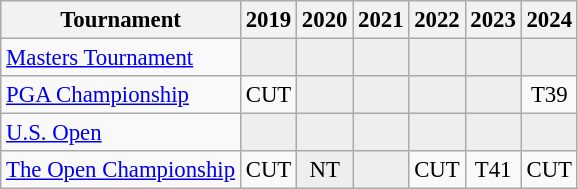<table class="wikitable" style="font-size:95%;text-align:center;">
<tr>
<th>Tournament</th>
<th>2019</th>
<th>2020</th>
<th>2021</th>
<th>2022</th>
<th>2023</th>
<th>2024</th>
</tr>
<tr>
<td align=left><a href='#'>Masters Tournament</a></td>
<td style="background:#eeeeee;"></td>
<td style="background:#eeeeee;"></td>
<td style="background:#eeeeee;"></td>
<td style="background:#eeeeee;"></td>
<td style="background:#eeeeee;"></td>
<td style="background:#eeeeee;"></td>
</tr>
<tr>
<td align=left><a href='#'>PGA Championship</a></td>
<td>CUT</td>
<td style="background:#eeeeee;"></td>
<td style="background:#eeeeee;"></td>
<td style="background:#eeeeee;"></td>
<td style="background:#eeeeee;"></td>
<td>T39</td>
</tr>
<tr>
<td align=left><a href='#'>U.S. Open</a></td>
<td style="background:#eeeeee;"></td>
<td style="background:#eeeeee;"></td>
<td style="background:#eeeeee;"></td>
<td style="background:#eeeeee;"></td>
<td style="background:#eeeeee;"></td>
<td style="background:#eeeeee;"></td>
</tr>
<tr>
<td align=left><a href='#'>The Open Championship</a></td>
<td>CUT</td>
<td style="background:#eeeeee;">NT</td>
<td style="background:#eeeeee;"></td>
<td>CUT</td>
<td>T41</td>
<td>CUT</td>
</tr>
</table>
